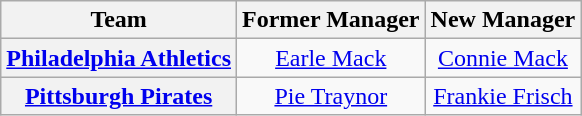<table class="wikitable plainrowheaders" style="text-align:center;">
<tr>
<th>Team</th>
<th>Former Manager</th>
<th>New Manager</th>
</tr>
<tr>
<th scope="row" style="text-align:center;"><a href='#'>Philadelphia Athletics</a></th>
<td><a href='#'>Earle Mack</a></td>
<td><a href='#'>Connie Mack</a></td>
</tr>
<tr>
<th scope="row" style="text-align:center;"><a href='#'>Pittsburgh Pirates</a></th>
<td><a href='#'>Pie Traynor</a></td>
<td><a href='#'>Frankie Frisch</a></td>
</tr>
</table>
